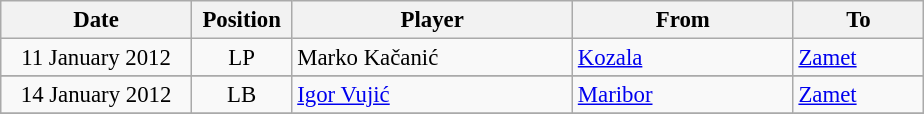<table class="wikitable" style="font-size:95%; text-align:center;">
<tr>
<th width=120>Date</th>
<th width=60>Position</th>
<th width=180>Player</th>
<th width=140>From</th>
<th width=80>To</th>
</tr>
<tr>
<td>11 January 2012</td>
<td>LP</td>
<td style="text-align:left;"> Marko Kačanić</td>
<td style="text-align:left;"> <a href='#'>Kozala</a></td>
<td style="text-align:left;"><a href='#'>Zamet</a></td>
</tr>
<tr>
</tr>
<tr>
<td>14 January 2012</td>
<td>LB</td>
<td style="text-align:left;"> <a href='#'>Igor Vujić</a></td>
<td style="text-align:left;"> <a href='#'>Maribor</a></td>
<td style="text-align:left;"><a href='#'>Zamet</a></td>
</tr>
<tr>
</tr>
</table>
